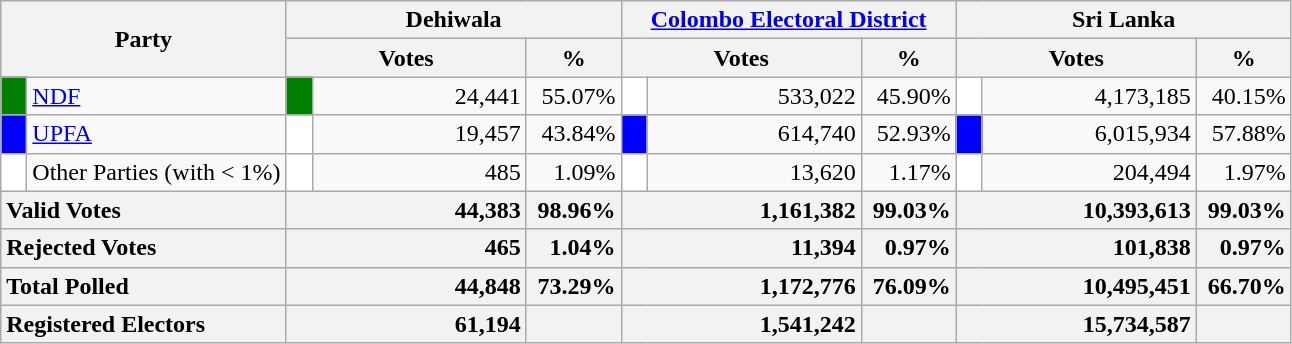<table class="wikitable">
<tr>
<th colspan="2" width="144px"rowspan="2">Party</th>
<th colspan="3" width="216px">Dehiwala</th>
<th colspan="3" width="216px"><a href='#'>Colombo Electoral District</a></th>
<th colspan="3" width="216px">Sri Lanka</th>
</tr>
<tr>
<th colspan="2" width="144px">Votes</th>
<th>%</th>
<th colspan="2" width="144px">Votes</th>
<th>%</th>
<th colspan="2" width="144px">Votes</th>
<th>%</th>
</tr>
<tr>
<td style="background-color:green;" width="10px"></td>
<td style="text-align:left;"><a href='#'>NDF</a></td>
<td style="background-color:green;" width="10px"></td>
<td style="text-align:right;">24,441</td>
<td style="text-align:right;">55.07%</td>
<td style="background-color:white;" width="10px"></td>
<td style="text-align:right;">533,022</td>
<td style="text-align:right;">45.90%</td>
<td style="background-color:white;" width="10px"></td>
<td style="text-align:right;">4,173,185</td>
<td style="text-align:right;">40.15%</td>
</tr>
<tr>
<td style="background-color:blue;" width="10px"></td>
<td style="text-align:left;"><a href='#'>UPFA</a></td>
<td style="background-color:white;" width="10px"></td>
<td style="text-align:right;">19,457</td>
<td style="text-align:right;">43.84%</td>
<td style="background-color:blue;" width="10px"></td>
<td style="text-align:right;">614,740</td>
<td style="text-align:right;">52.93%</td>
<td style="background-color:blue;" width="10px"></td>
<td style="text-align:right;">6,015,934</td>
<td style="text-align:right;">57.88%</td>
</tr>
<tr>
<td style="background-color:white;" width="10px"></td>
<td style="text-align:left;">Other Parties (with < 1%)</td>
<td style="background-color:white;" width="10px"></td>
<td style="text-align:right;">485</td>
<td style="text-align:right;">1.09%</td>
<td style="background-color:white;" width="10px"></td>
<td style="text-align:right;">13,620</td>
<td style="text-align:right;">1.17%</td>
<td style="background-color:white;" width="10px"></td>
<td style="text-align:right;">204,494</td>
<td style="text-align:right;">1.97%</td>
</tr>
<tr>
<th colspan="2" width="144px"style="text-align:left;">Valid Votes</th>
<th style="text-align:right;"colspan="2" width="144px">44,383</th>
<th style="text-align:right;">98.96%</th>
<th style="text-align:right;"colspan="2" width="144px">1,161,382</th>
<th style="text-align:right;">99.03%</th>
<th style="text-align:right;"colspan="2" width="144px">10,393,613</th>
<th style="text-align:right;">99.03%</th>
</tr>
<tr>
<th colspan="2" width="144px"style="text-align:left;">Rejected Votes</th>
<th style="text-align:right;"colspan="2" width="144px">465</th>
<th style="text-align:right;">1.04%</th>
<th style="text-align:right;"colspan="2" width="144px">11,394</th>
<th style="text-align:right;">0.97%</th>
<th style="text-align:right;"colspan="2" width="144px">101,838</th>
<th style="text-align:right;">0.97%</th>
</tr>
<tr>
<th colspan="2" width="144px"style="text-align:left;">Total Polled</th>
<th style="text-align:right;"colspan="2" width="144px">44,848</th>
<th style="text-align:right;">73.29%</th>
<th style="text-align:right;"colspan="2" width="144px">1,172,776</th>
<th style="text-align:right;">76.09%</th>
<th style="text-align:right;"colspan="2" width="144px">10,495,451</th>
<th style="text-align:right;">66.70%</th>
</tr>
<tr>
<th colspan="2" width="144px"style="text-align:left;">Registered Electors</th>
<th style="text-align:right;"colspan="2" width="144px">61,194</th>
<th></th>
<th style="text-align:right;"colspan="2" width="144px">1,541,242</th>
<th></th>
<th style="text-align:right;"colspan="2" width="144px">15,734,587</th>
<th></th>
</tr>
</table>
